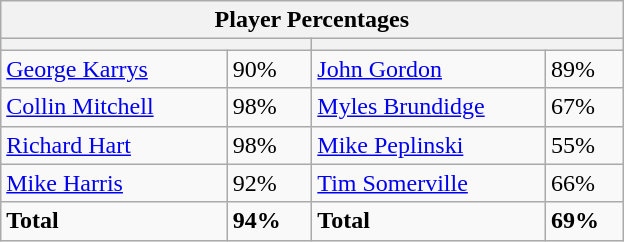<table class="wikitable">
<tr>
<th colspan=4 width=400>Player Percentages</th>
</tr>
<tr>
<th colspan=2 width=200></th>
<th colspan=2 width=200></th>
</tr>
<tr>
<td><a href='#'>George Karrys</a></td>
<td>90%</td>
<td><a href='#'>John Gordon</a></td>
<td>89%</td>
</tr>
<tr>
<td><a href='#'>Collin Mitchell</a></td>
<td>98%</td>
<td><a href='#'>Myles Brundidge</a></td>
<td>67%</td>
</tr>
<tr>
<td><a href='#'>Richard Hart</a></td>
<td>98%</td>
<td><a href='#'>Mike Peplinski</a></td>
<td>55%</td>
</tr>
<tr>
<td><a href='#'>Mike Harris</a></td>
<td>92%</td>
<td><a href='#'>Tim Somerville</a></td>
<td>66%</td>
</tr>
<tr>
<td><strong>Total</strong></td>
<td><strong>94%</strong></td>
<td><strong>Total</strong></td>
<td><strong>69%</strong></td>
</tr>
</table>
